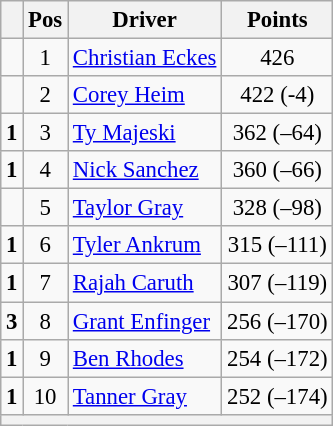<table class="wikitable" style="font-size: 95%;">
<tr>
<th></th>
<th>Pos</th>
<th>Driver</th>
<th>Points</th>
</tr>
<tr>
<td align="left"></td>
<td style="text-align:center;">1</td>
<td><a href='#'>Christian Eckes</a></td>
<td style="text-align:center;">426</td>
</tr>
<tr>
<td align="left"></td>
<td style="text-align:center;">2</td>
<td><a href='#'>Corey Heim</a></td>
<td style="text-align:center;">422 (-4)</td>
</tr>
<tr>
<td align="left"> <strong>1</strong></td>
<td style="text-align:center;">3</td>
<td><a href='#'>Ty Majeski</a></td>
<td style="text-align:center;">362 (–64)</td>
</tr>
<tr>
<td align="left"> <strong>1</strong></td>
<td style="text-align:center;">4</td>
<td><a href='#'>Nick Sanchez</a></td>
<td style="text-align:center;">360 (–66)</td>
</tr>
<tr>
<td align="left"></td>
<td style="text-align:center;">5</td>
<td><a href='#'>Taylor Gray</a></td>
<td style="text-align:center;">328 (–98)</td>
</tr>
<tr>
<td align="left"> <strong>1</strong></td>
<td style="text-align:center;">6</td>
<td><a href='#'>Tyler Ankrum</a></td>
<td style="text-align:center;">315 (–111)</td>
</tr>
<tr>
<td align="left"> <strong>1</strong></td>
<td style="text-align:center;">7</td>
<td><a href='#'>Rajah Caruth</a></td>
<td style="text-align:center;">307 (–119)</td>
</tr>
<tr>
<td align="left"> <strong>3</strong></td>
<td style="text-align:center;">8</td>
<td><a href='#'>Grant Enfinger</a></td>
<td style="text-align:center;">256 (–170)</td>
</tr>
<tr>
<td align="left"> <strong>1</strong></td>
<td style="text-align:center;">9</td>
<td><a href='#'>Ben Rhodes</a></td>
<td style="text-align:center;">254 (–172)</td>
</tr>
<tr>
<td align="left"> <strong>1</strong></td>
<td style="text-align:center;">10</td>
<td><a href='#'>Tanner Gray</a></td>
<td style="text-align:center;">252 (–174)</td>
</tr>
<tr class="sortbottom">
<th colspan="9"></th>
</tr>
</table>
